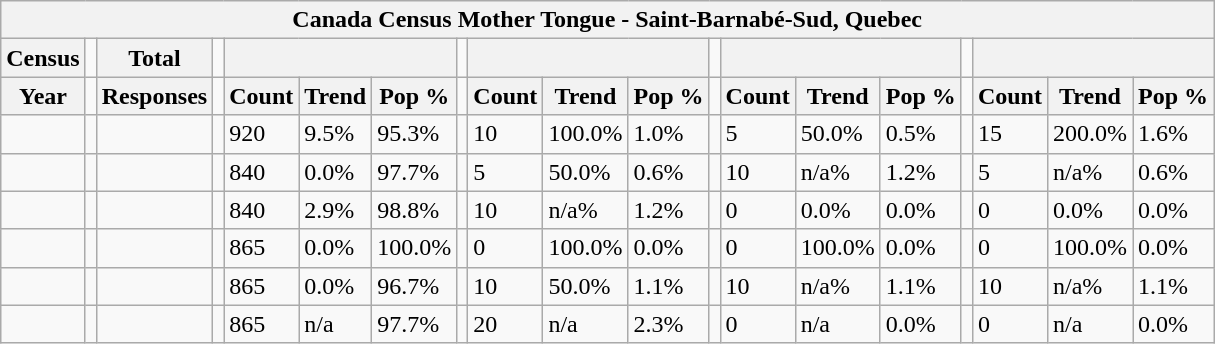<table class="wikitable">
<tr>
<th colspan="19">Canada Census Mother Tongue - Saint-Barnabé-Sud, Quebec</th>
</tr>
<tr>
<th>Census</th>
<td></td>
<th>Total</th>
<td colspan="1"></td>
<th colspan="3"></th>
<td colspan="1"></td>
<th colspan="3"></th>
<td colspan="1"></td>
<th colspan="3"></th>
<td colspan="1"></td>
<th colspan="3"></th>
</tr>
<tr>
<th>Year</th>
<td></td>
<th>Responses</th>
<td></td>
<th>Count</th>
<th>Trend</th>
<th>Pop %</th>
<td></td>
<th>Count</th>
<th>Trend</th>
<th>Pop %</th>
<td></td>
<th>Count</th>
<th>Trend</th>
<th>Pop %</th>
<td></td>
<th>Count</th>
<th>Trend</th>
<th>Pop %</th>
</tr>
<tr>
<td></td>
<td></td>
<td></td>
<td></td>
<td>920</td>
<td> 9.5%</td>
<td>95.3%</td>
<td></td>
<td>10</td>
<td> 100.0%</td>
<td>1.0%</td>
<td></td>
<td>5</td>
<td> 50.0%</td>
<td>0.5%</td>
<td></td>
<td>15</td>
<td> 200.0%</td>
<td>1.6%</td>
</tr>
<tr>
<td></td>
<td></td>
<td></td>
<td></td>
<td>840</td>
<td> 0.0%</td>
<td>97.7%</td>
<td></td>
<td>5</td>
<td> 50.0%</td>
<td>0.6%</td>
<td></td>
<td>10</td>
<td> n/a%</td>
<td>1.2%</td>
<td></td>
<td>5</td>
<td> n/a%</td>
<td>0.6%</td>
</tr>
<tr>
<td></td>
<td></td>
<td></td>
<td></td>
<td>840</td>
<td> 2.9%</td>
<td>98.8%</td>
<td></td>
<td>10</td>
<td> n/a%</td>
<td>1.2%</td>
<td></td>
<td>0</td>
<td> 0.0%</td>
<td>0.0%</td>
<td></td>
<td>0</td>
<td> 0.0%</td>
<td>0.0%</td>
</tr>
<tr>
<td></td>
<td></td>
<td></td>
<td></td>
<td>865</td>
<td> 0.0%</td>
<td>100.0%</td>
<td></td>
<td>0</td>
<td> 100.0%</td>
<td>0.0%</td>
<td></td>
<td>0</td>
<td> 100.0%</td>
<td>0.0%</td>
<td></td>
<td>0</td>
<td> 100.0%</td>
<td>0.0%</td>
</tr>
<tr>
<td></td>
<td></td>
<td></td>
<td></td>
<td>865</td>
<td> 0.0%</td>
<td>96.7%</td>
<td></td>
<td>10</td>
<td> 50.0%</td>
<td>1.1%</td>
<td></td>
<td>10</td>
<td> n/a%</td>
<td>1.1%</td>
<td></td>
<td>10</td>
<td> n/a%</td>
<td>1.1%</td>
</tr>
<tr>
<td></td>
<td></td>
<td></td>
<td></td>
<td>865</td>
<td>n/a</td>
<td>97.7%</td>
<td></td>
<td>20</td>
<td>n/a</td>
<td>2.3%</td>
<td></td>
<td>0</td>
<td>n/a</td>
<td>0.0%</td>
<td></td>
<td>0</td>
<td>n/a</td>
<td>0.0%</td>
</tr>
</table>
